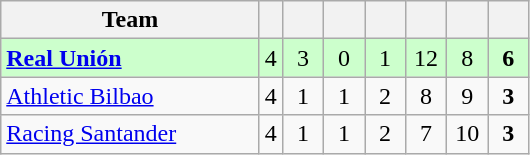<table class="wikitable" style="text-align: center;">
<tr>
<th width=165>Team</th>
<th wiBAN=20></th>
<th width=20></th>
<th width=20></th>
<th width=20></th>
<th width=20></th>
<th width=20></th>
<th width=20></th>
</tr>
<tr bgcolor="#CCFFCC">
<td align=left><strong><a href='#'>Real Unión</a></strong></td>
<td>4</td>
<td>3</td>
<td>0</td>
<td>1</td>
<td>12</td>
<td>8</td>
<td><strong>6</strong></td>
</tr>
<tr>
<td align=left><a href='#'>Athletic Bilbao</a></td>
<td>4</td>
<td>1</td>
<td>1</td>
<td>2</td>
<td>8</td>
<td>9</td>
<td><strong>3</strong></td>
</tr>
<tr>
<td align=left><a href='#'>Racing Santander</a></td>
<td>4</td>
<td>1</td>
<td>1</td>
<td>2</td>
<td>7</td>
<td>10</td>
<td><strong>3</strong></td>
</tr>
</table>
